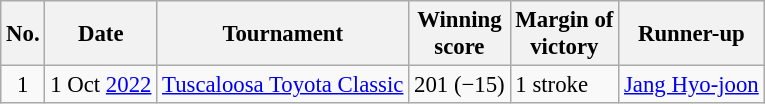<table class="wikitable" style="font-size:95%;">
<tr>
<th>No.</th>
<th>Date</th>
<th>Tournament</th>
<th>Winning<br>score</th>
<th>Margin of<br>victory</th>
<th>Runner-up</th>
</tr>
<tr>
<td align=center>1</td>
<td align=right>1 Oct <a href='#'>2022</a></td>
<td><a href='#'>Tuscaloosa Toyota Classic</a></td>
<td align=right>201 (−15)</td>
<td>1 stroke</td>
<td> <a href='#'>Jang Hyo-joon</a></td>
</tr>
</table>
